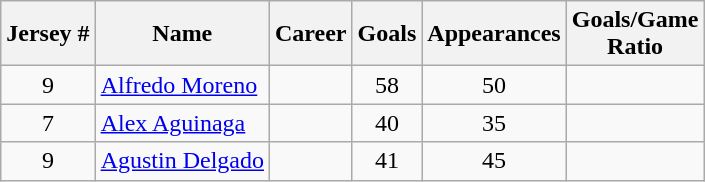<table class="wikitable sortable" style="text-align: center;">
<tr>
<th>Jersey #</th>
<th>Name</th>
<th>Career</th>
<th>Goals</th>
<th>Appearances</th>
<th>Goals/Game<br>Ratio</th>
</tr>
<tr>
<td>9</td>
<td style="text-align:left"> <a href='#'>Alfredo Moreno</a></td>
<td></td>
<td>58</td>
<td>50</td>
<td></td>
</tr>
<tr>
<td>7</td>
<td style="text-align:left"> <a href='#'>Alex Aguinaga</a></td>
<td></td>
<td>40</td>
<td>35</td>
<td></td>
</tr>
<tr>
<td>9</td>
<td style="text-align:left"> <a href='#'>Agustin Delgado</a></td>
<td></td>
<td>41</td>
<td>45</td>
<td></td>
</tr>
</table>
